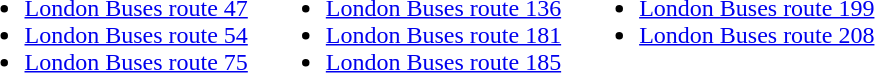<table cellspacing=10>
<tr>
<td valign=top><br><ul><li><a href='#'>London Buses route 47</a></li><li><a href='#'>London Buses route 54</a></li><li><a href='#'>London Buses route 75</a></li></ul></td>
<td valign=top><br><ul><li><a href='#'>London Buses route 136</a></li><li><a href='#'>London Buses route 181</a></li><li><a href='#'>London Buses route 185</a></li></ul></td>
<td valign=top><br><ul><li><a href='#'>London Buses route 199</a></li><li><a href='#'>London Buses route 208</a></li></ul></td>
</tr>
</table>
